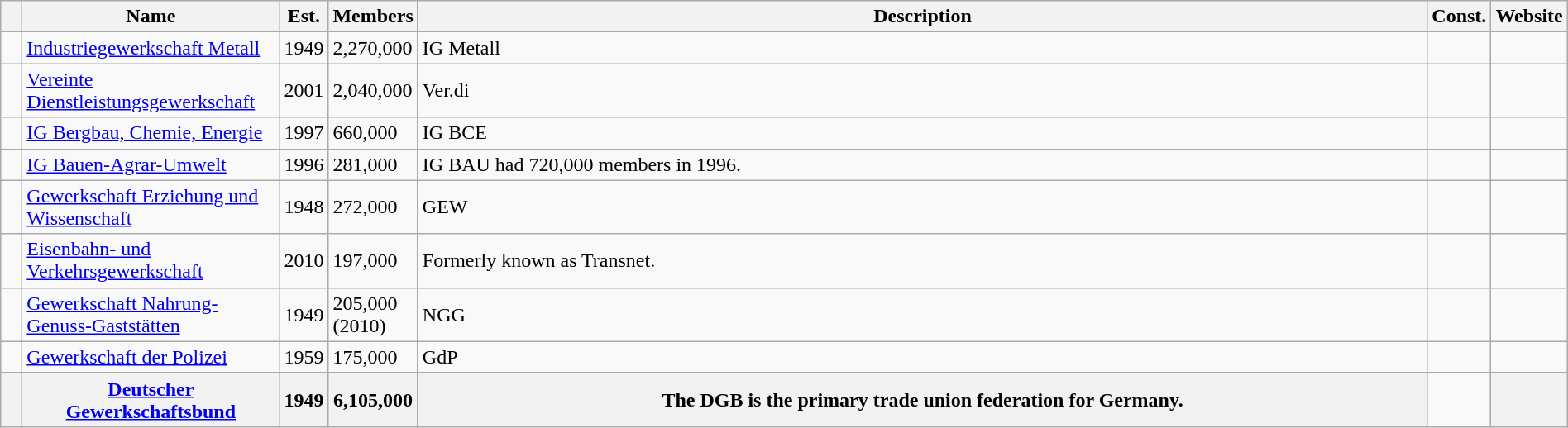<table class="wikitable sortable" style="width: 100%" style="text-align: center;">
<tr>
<th width="10px"></th>
<th width="200px">Name</th>
<th width="10px">Est.</th>
<th width="5px">Members</th>
<th width="unsortable">Description</th>
<th width="10px">Const.</th>
<th width="10px">Website</th>
</tr>
<tr>
<td></td>
<td><a href='#'>Industriegewerkschaft Metall</a></td>
<td>1949</td>
<td>2,270,000</td>
<td>IG Metall</td>
<td></td>
<td></td>
</tr>
<tr>
<td></td>
<td><a href='#'>Vereinte Dienstleistungsgewerkschaft</a></td>
<td>2001</td>
<td>2,040,000</td>
<td>Ver.di</td>
<td></td>
<td></td>
</tr>
<tr>
<td></td>
<td><a href='#'>IG Bergbau, Chemie, Energie</a></td>
<td>1997</td>
<td>660,000</td>
<td>IG BCE</td>
<td></td>
<td></td>
</tr>
<tr>
<td></td>
<td><a href='#'>IG Bauen-Agrar-Umwelt</a></td>
<td>1996</td>
<td>281,000</td>
<td>IG BAU had 720,000 members in 1996.</td>
<td></td>
<td></td>
</tr>
<tr>
<td></td>
<td><a href='#'>Gewerkschaft Erziehung und Wissenschaft</a></td>
<td>1948</td>
<td>272,000</td>
<td>GEW</td>
<td></td>
<td></td>
</tr>
<tr>
<td></td>
<td><a href='#'>Eisenbahn- und Verkehrsgewerkschaft</a></td>
<td>2010</td>
<td>197,000</td>
<td>Formerly known as Transnet.</td>
<td></td>
<td></td>
</tr>
<tr>
<td></td>
<td><a href='#'>Gewerkschaft Nahrung-Genuss-Gaststätten</a></td>
<td>1949</td>
<td>205,000 (2010)</td>
<td>NGG</td>
<td></td>
<td></td>
</tr>
<tr>
<td></td>
<td><a href='#'>Gewerkschaft der Polizei</a></td>
<td>1959</td>
<td>175,000</td>
<td>GdP</td>
<td></td>
<td></td>
</tr>
<tr class="unsortable" ! >
<th></th>
<th><a href='#'>Deutscher Gewerkschaftsbund</a></th>
<th>1949</th>
<th>6,105,000</th>
<th>The DGB is the primary trade union federation for Germany.</th>
<td></td>
<th></th>
</tr>
</table>
